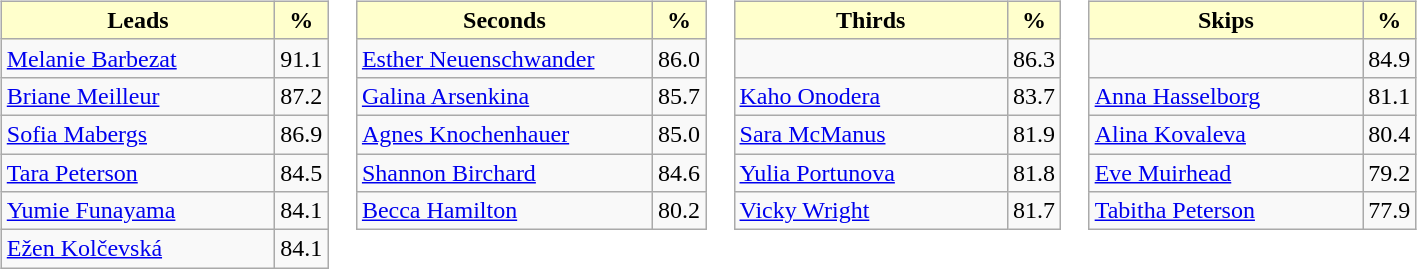<table style="display: flex; flex-wrap: wrap;">
<tr>
<td valign=top style="display: inline-block;"><br><table class="wikitable">
<tr>
<th style="background:#ffc; width:175px;">Leads</th>
<th style="background:#ffc;">%</th>
</tr>
<tr>
<td> <a href='#'>Melanie Barbezat</a></td>
<td>91.1</td>
</tr>
<tr>
<td> <a href='#'>Briane Meilleur</a></td>
<td>87.2</td>
</tr>
<tr>
<td> <a href='#'>Sofia Mabergs</a></td>
<td>86.9</td>
</tr>
<tr>
<td> <a href='#'>Tara Peterson</a></td>
<td>84.5</td>
</tr>
<tr>
<td> <a href='#'>Yumie Funayama</a></td>
<td>84.1</td>
</tr>
<tr>
<td> <a href='#'>Ežen Kolčevská</a></td>
<td>84.1</td>
</tr>
</table>
</td>
<td valign=top style="display: inline-block;"><br><table class="wikitable">
<tr>
<th style="background:#ffc; width:190px;">Seconds</th>
<th style="background:#ffc;">%</th>
</tr>
<tr>
<td> <a href='#'>Esther Neuenschwander</a></td>
<td>86.0</td>
</tr>
<tr>
<td> <a href='#'>Galina Arsenkina</a></td>
<td>85.7</td>
</tr>
<tr>
<td> <a href='#'>Agnes Knochenhauer</a></td>
<td>85.0</td>
</tr>
<tr>
<td> <a href='#'>Shannon Birchard</a></td>
<td>84.6</td>
</tr>
<tr>
<td> <a href='#'>Becca Hamilton</a></td>
<td>80.2</td>
</tr>
</table>
</td>
<td valign=top style="display: inline-block;"><br><table class="wikitable">
<tr>
<th style="background:#ffc; width:175px;">Thirds</th>
<th style="background:#ffc;">%</th>
</tr>
<tr>
<td></td>
<td>86.3</td>
</tr>
<tr>
<td> <a href='#'>Kaho Onodera</a></td>
<td>83.7</td>
</tr>
<tr>
<td> <a href='#'>Sara McManus</a></td>
<td>81.9</td>
</tr>
<tr>
<td> <a href='#'>Yulia Portunova</a></td>
<td>81.8</td>
</tr>
<tr>
<td> <a href='#'>Vicky Wright</a></td>
<td>81.7</td>
</tr>
</table>
</td>
<td valign=top style="display: inline-block;"><br><table class="wikitable">
<tr>
<th style="background:#ffc; width:175px;">Skips</th>
<th style="background:#ffc;">%</th>
</tr>
<tr>
<td></td>
<td>84.9</td>
</tr>
<tr>
<td> <a href='#'>Anna Hasselborg</a></td>
<td>81.1</td>
</tr>
<tr>
<td> <a href='#'>Alina Kovaleva</a></td>
<td>80.4</td>
</tr>
<tr>
<td> <a href='#'>Eve Muirhead</a></td>
<td>79.2</td>
</tr>
<tr>
<td> <a href='#'>Tabitha Peterson</a></td>
<td>77.9</td>
</tr>
</table>
</td>
</tr>
</table>
